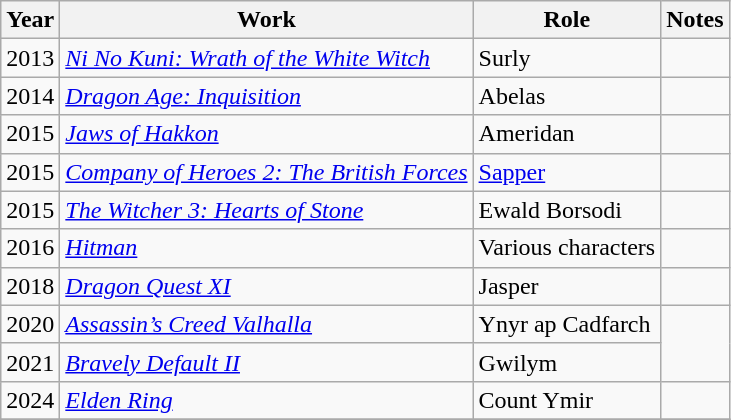<table class="wikitable">
<tr>
<th>Year</th>
<th>Work</th>
<th>Role</th>
<th>Notes</th>
</tr>
<tr>
<td>2013</td>
<td><em><a href='#'>Ni No Kuni: Wrath of the White Witch</a></em></td>
<td>Surly</td>
<td></td>
</tr>
<tr>
<td>2014</td>
<td><em><a href='#'>Dragon Age: Inquisition</a></em></td>
<td>Abelas</td>
<td></td>
</tr>
<tr>
<td>2015</td>
<td><em> <a href='#'>Jaws of Hakkon</a></em></td>
<td>Ameridan</td>
<td></td>
</tr>
<tr>
<td>2015</td>
<td><em><a href='#'>Company of Heroes 2: The British Forces</a></em></td>
<td><a href='#'>Sapper</a></td>
<td></td>
</tr>
<tr>
<td>2015</td>
<td><em><a href='#'>The Witcher 3: Hearts of Stone</a></em></td>
<td>Ewald Borsodi</td>
<td></td>
</tr>
<tr>
<td>2016</td>
<td><em><a href='#'>Hitman</a></em></td>
<td>Various characters</td>
<td></td>
</tr>
<tr>
<td>2018</td>
<td><em><a href='#'>Dragon Quest XI</a></em></td>
<td>Jasper</td>
<td></td>
</tr>
<tr>
<td>2020</td>
<td><em><a href='#'>Assassin’s Creed Valhalla</a></em></td>
<td>Ynyr ap Cadfarch</td>
</tr>
<tr>
<td>2021</td>
<td><em><a href='#'>Bravely Default II</a></em></td>
<td>Gwilym</td>
</tr>
<tr>
<td>2024</td>
<td><em><a href='#'>Elden Ring</a></em></td>
<td>Count Ymir</td>
<td></td>
</tr>
<tr>
</tr>
</table>
